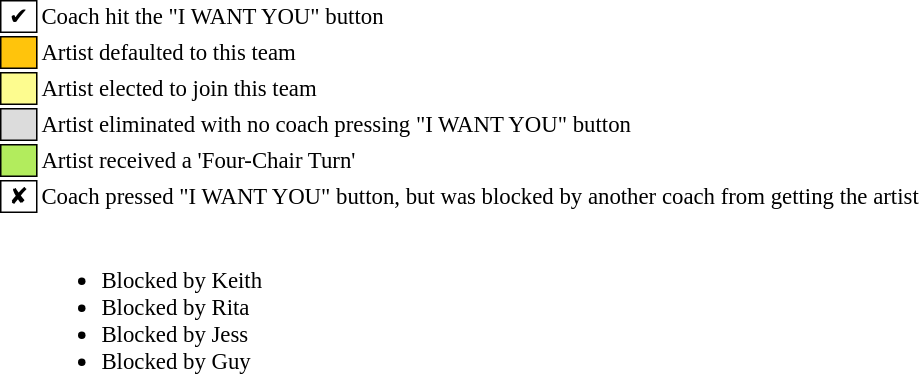<table class="toccolours" style="font-size: 95%; white-space: nowrap">
<tr>
<td style="background:white; border: 1px solid black"> ✔ </td>
<td>Coach hit the "I WANT YOU" button</td>
</tr>
<tr>
<td style="background:#FFC40C; border: 1px solid black">    </td>
<td>Artist defaulted to this team</td>
</tr>
<tr>
<td style="background:#FDFC8F; border: 1px solid black">    </td>
<td>Artist elected to join this team</td>
</tr>
<tr>
<td style="background:#DCDCDC; border: 1px solid black">    </td>
<td>Artist eliminated with no coach pressing "I WANT YOU" button</td>
</tr>
<tr>
<td style="background:#B2EC5D; border: 1px solid black">    </td>
<td>Artist received a 'Four-Chair Turn'</td>
</tr>
<tr>
<td style="background-color:white; border: 1px solid black;"> ✘ </td>
<td>Coach pressed "I WANT YOU" button, but was blocked by another coach from getting the artist</td>
</tr>
<tr>
<td></td>
<td><br><ul><li> Blocked by Keith</li><li> Blocked by Rita</li><li> Blocked by Jess</li><li> Blocked by Guy</li></ul></td>
</tr>
</table>
